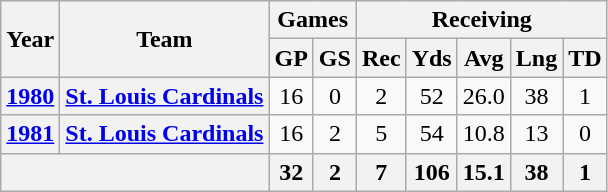<table class="wikitable" style="text-align: center;">
<tr>
<th rowspan="2">Year</th>
<th rowspan="2">Team</th>
<th colspan="2">Games</th>
<th colspan="5">Receiving</th>
</tr>
<tr>
<th>GP</th>
<th>GS</th>
<th>Rec</th>
<th>Yds</th>
<th>Avg</th>
<th>Lng</th>
<th>TD</th>
</tr>
<tr>
<th><a href='#'>1980</a></th>
<th><a href='#'>St. Louis Cardinals</a></th>
<td>16</td>
<td>0</td>
<td>2</td>
<td>52</td>
<td>26.0</td>
<td>38</td>
<td>1</td>
</tr>
<tr>
<th><a href='#'>1981</a></th>
<th><a href='#'>St. Louis Cardinals</a></th>
<td>16</td>
<td>2</td>
<td>5</td>
<td>54</td>
<td>10.8</td>
<td>13</td>
<td>0</td>
</tr>
<tr>
<th colspan="2"></th>
<th>32</th>
<th>2</th>
<th>7</th>
<th>106</th>
<th>15.1</th>
<th>38</th>
<th>1</th>
</tr>
</table>
